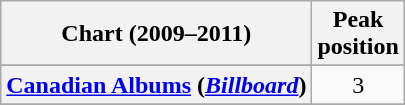<table class="wikitable sortable plainrowheaders" style="text-align:center">
<tr>
<th scope="col">Chart (2009–2011)</th>
<th scope="col">Peak<br>position</th>
</tr>
<tr>
</tr>
<tr>
<th scope="row"><a href='#'>Canadian Albums</a> (<em><a href='#'>Billboard</a></em>)</th>
<td>3</td>
</tr>
<tr>
</tr>
<tr>
</tr>
</table>
